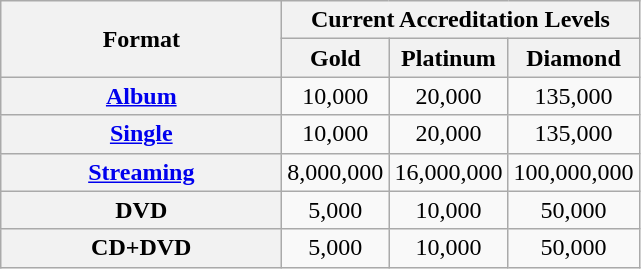<table class="wikitable" style="text-align:center;" border="1">
<tr>
<th width="180" rowspan="2">Format</th>
<th colspan="3">Current Accreditation Levels</th>
</tr>
<tr>
<th>Gold</th>
<th>Platinum</th>
<th>Diamond</th>
</tr>
<tr>
<th><a href='#'>Album</a></th>
<td>10,000</td>
<td>20,000</td>
<td>135,000</td>
</tr>
<tr>
<th><a href='#'>Single</a></th>
<td>10,000</td>
<td>20,000</td>
<td>135,000</td>
</tr>
<tr>
<th><a href='#'>Streaming</a></th>
<td>8,000,000</td>
<td>16,000,000</td>
<td>100,000,000</td>
</tr>
<tr>
<th>DVD</th>
<td>5,000</td>
<td>10,000</td>
<td>50,000</td>
</tr>
<tr>
<th>CD+DVD</th>
<td>5,000</td>
<td>10,000</td>
<td>50,000</td>
</tr>
</table>
